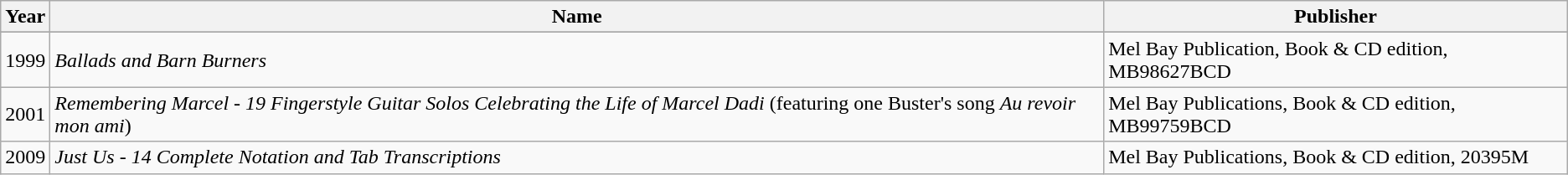<table class="wikitable">
<tr>
<th>Year</th>
<th>Name</th>
<th>Publisher</th>
</tr>
<tr>
</tr>
<tr>
<td>1999</td>
<td><em>Ballads and Barn Burners</em></td>
<td>Mel Bay Publication, Book & CD edition, MB98627BCD</td>
</tr>
<tr>
<td>2001</td>
<td><em>Remembering Marcel - 19 Fingerstyle Guitar Solos Celebrating the Life of Marcel Dadi</em> (featuring one Buster's song <em>Au revoir mon ami</em>)</td>
<td>Mel Bay Publications, Book & CD edition, MB99759BCD</td>
</tr>
<tr>
<td>2009</td>
<td><em>Just Us - 14 Complete Notation and Tab Transcriptions</em></td>
<td>Mel Bay Publications, Book & CD edition, 20395M</td>
</tr>
</table>
